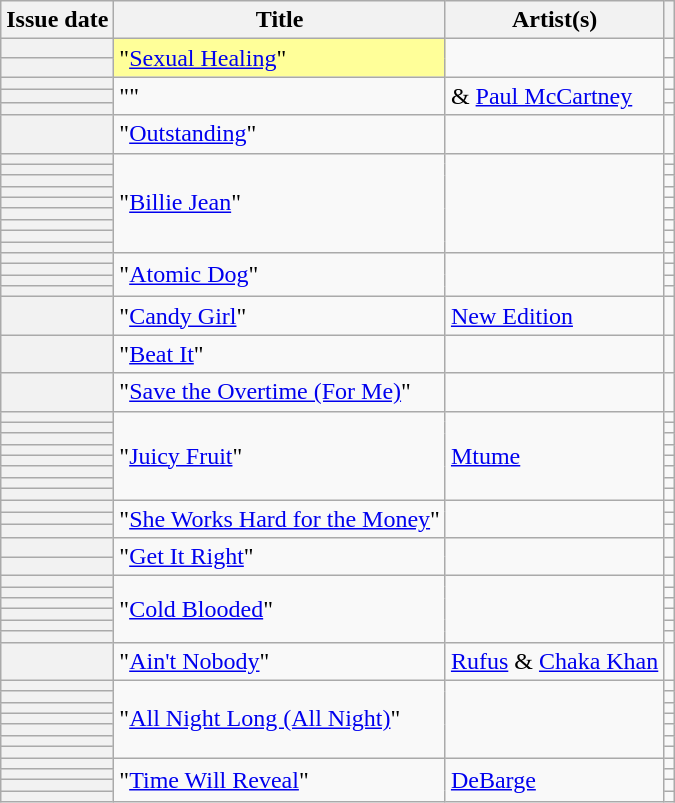<table class="wikitable sortable plainrowheaders">
<tr>
<th scope="col">Issue date</th>
<th scope="col">Title</th>
<th scope="col">Artist(s)</th>
<th scope="col" class="unsortable"></th>
</tr>
<tr>
<th scope=row></th>
<td bgcolor=#FFFF99 rowspan="2">"<a href='#'>Sexual Healing</a>" </td>
<td rowspan="2"></td>
<td align=center></td>
</tr>
<tr>
<th scope=row></th>
<td align=center></td>
</tr>
<tr>
<th scope=row></th>
<td rowspan="3">""</td>
<td rowspan="3"> & <a href='#'>Paul McCartney</a></td>
<td align=center></td>
</tr>
<tr>
<th scope=row></th>
<td align=center></td>
</tr>
<tr>
<th scope=row></th>
<td align=center></td>
</tr>
<tr>
<th scope=row></th>
<td>"<a href='#'>Outstanding</a>"</td>
<td></td>
<td align=center></td>
</tr>
<tr>
<th scope=row></th>
<td rowspan="9">"<a href='#'>Billie Jean</a>"</td>
<td rowspan="9"></td>
<td align=center></td>
</tr>
<tr>
<th scope=row></th>
<td align=center></td>
</tr>
<tr>
<th scope=row></th>
<td align=center></td>
</tr>
<tr>
<th scope=row></th>
<td align=center></td>
</tr>
<tr>
<th scope=row></th>
<td align=center></td>
</tr>
<tr>
<th scope=row></th>
<td align=center></td>
</tr>
<tr>
<th scope=row></th>
<td align=center></td>
</tr>
<tr>
<th scope=row></th>
<td align=center></td>
</tr>
<tr>
<th scope=row></th>
<td align=center></td>
</tr>
<tr>
<th scope=row></th>
<td rowspan="4">"<a href='#'>Atomic Dog</a>"</td>
<td rowspan="4"></td>
<td align=center></td>
</tr>
<tr>
<th scope=row></th>
<td align=center></td>
</tr>
<tr>
<th scope=row></th>
<td align=center></td>
</tr>
<tr>
<th scope=row></th>
<td align=center></td>
</tr>
<tr>
<th scope=row></th>
<td>"<a href='#'>Candy Girl</a>"</td>
<td><a href='#'>New Edition</a></td>
<td align=center></td>
</tr>
<tr>
<th scope=row></th>
<td>"<a href='#'>Beat It</a>"</td>
<td></td>
<td align=center></td>
</tr>
<tr>
<th scope=row></th>
<td>"<a href='#'>Save the Overtime (For Me)</a>"</td>
<td></td>
<td align=center></td>
</tr>
<tr>
<th scope=row></th>
<td rowspan="8">"<a href='#'>Juicy Fruit</a>"</td>
<td rowspan="8"><a href='#'>Mtume</a></td>
<td align=center></td>
</tr>
<tr>
<th scope=row></th>
<td align=center></td>
</tr>
<tr>
<th scope=row></th>
<td align=center></td>
</tr>
<tr>
<th scope=row></th>
<td align=center></td>
</tr>
<tr>
<th scope=row></th>
<td align=center></td>
</tr>
<tr>
<th scope=row></th>
<td align=center></td>
</tr>
<tr>
<th scope=row></th>
<td align=center></td>
</tr>
<tr>
<th scope=row></th>
<td align=center></td>
</tr>
<tr>
<th scope=row></th>
<td rowspan="3">"<a href='#'>She Works Hard for the Money</a>"</td>
<td rowspan="3"></td>
<td align=center></td>
</tr>
<tr>
<th scope=row></th>
<td align=center></td>
</tr>
<tr>
<th scope=row></th>
<td align=center></td>
</tr>
<tr>
<th scope=row></th>
<td rowspan="2">"<a href='#'>Get It Right</a>"</td>
<td rowspan="2"></td>
<td align=center></td>
</tr>
<tr>
<th scope=row></th>
<td align=center></td>
</tr>
<tr>
<th scope=row></th>
<td rowspan="6">"<a href='#'>Cold Blooded</a>"</td>
<td rowspan="6"></td>
<td align=center></td>
</tr>
<tr>
<th scope=row></th>
<td align=center></td>
</tr>
<tr>
<th scope=row></th>
<td align=center></td>
</tr>
<tr>
<th scope=row></th>
<td align=center></td>
</tr>
<tr>
<th scope=row></th>
<td align=center></td>
</tr>
<tr>
<th scope=row></th>
<td align=center></td>
</tr>
<tr>
<th scope=row></th>
<td>"<a href='#'>Ain't Nobody</a>"</td>
<td><a href='#'>Rufus</a> & <a href='#'>Chaka Khan</a></td>
<td align=center></td>
</tr>
<tr>
<th scope=row></th>
<td rowspan="7">"<a href='#'>All Night Long (All Night)</a>"</td>
<td rowspan="7"></td>
<td align=center></td>
</tr>
<tr>
<th scope=row></th>
<td align=center></td>
</tr>
<tr>
<th scope=row></th>
<td align=center></td>
</tr>
<tr>
<th scope=row></th>
<td align=center></td>
</tr>
<tr>
<th scope=row></th>
<td align=center></td>
</tr>
<tr>
<th scope=row></th>
<td align=center></td>
</tr>
<tr>
<th scope=row></th>
<td align=center></td>
</tr>
<tr>
<th scope=row></th>
<td rowspan="4">"<a href='#'>Time Will Reveal</a>"</td>
<td rowspan="4"><a href='#'>DeBarge</a></td>
<td align=center></td>
</tr>
<tr>
<th scope=row></th>
<td align=center></td>
</tr>
<tr>
<th scope=row></th>
<td align=center></td>
</tr>
<tr>
<th scope=row></th>
<td align=center></td>
</tr>
</table>
